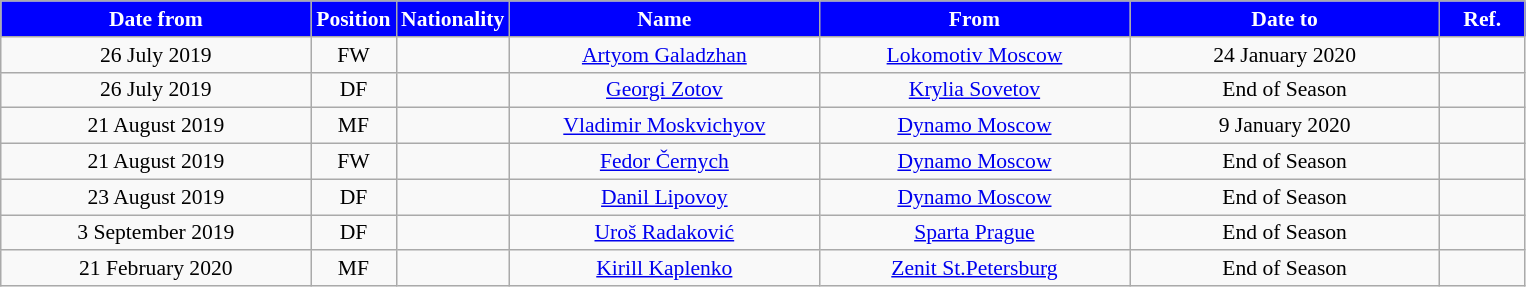<table class="wikitable" style="text-align:center; font-size:90%; ">
<tr>
<th style="background:#0000FF; color:white; width:200px;">Date from</th>
<th style="background:#0000FF; color:white; width:50px;">Position</th>
<th style="background:#0000FF; color:white; width:50px;">Nationality</th>
<th style="background:#0000FF; color:white; width:200px;">Name</th>
<th style="background:#0000FF; color:white; width:200px;">From</th>
<th style="background:#0000FF; color:white; width:200px;">Date to</th>
<th style="background:#0000FF; color:white; width:50px;">Ref.</th>
</tr>
<tr>
<td>26 July 2019</td>
<td>FW</td>
<td></td>
<td><a href='#'>Artyom Galadzhan</a></td>
<td><a href='#'>Lokomotiv Moscow</a></td>
<td>24 January 2020</td>
<td></td>
</tr>
<tr>
<td>26 July 2019</td>
<td>DF</td>
<td></td>
<td><a href='#'>Georgi Zotov</a></td>
<td><a href='#'>Krylia Sovetov</a></td>
<td>End of Season</td>
<td></td>
</tr>
<tr>
<td>21 August 2019</td>
<td>MF</td>
<td></td>
<td><a href='#'>Vladimir Moskvichyov</a></td>
<td><a href='#'>Dynamo Moscow</a></td>
<td>9 January 2020</td>
<td></td>
</tr>
<tr>
<td>21 August 2019</td>
<td>FW</td>
<td></td>
<td><a href='#'>Fedor Černych</a></td>
<td><a href='#'>Dynamo Moscow</a></td>
<td>End of Season</td>
<td></td>
</tr>
<tr>
<td>23 August 2019</td>
<td>DF</td>
<td></td>
<td><a href='#'>Danil Lipovoy</a></td>
<td><a href='#'>Dynamo Moscow</a></td>
<td>End of Season</td>
<td></td>
</tr>
<tr>
<td>3 September 2019</td>
<td>DF</td>
<td></td>
<td><a href='#'>Uroš Radaković</a></td>
<td><a href='#'>Sparta Prague</a></td>
<td>End of Season</td>
<td></td>
</tr>
<tr>
<td>21 February 2020</td>
<td>MF</td>
<td></td>
<td><a href='#'>Kirill Kaplenko</a></td>
<td><a href='#'>Zenit St.Petersburg</a></td>
<td>End of Season</td>
<td></td>
</tr>
</table>
